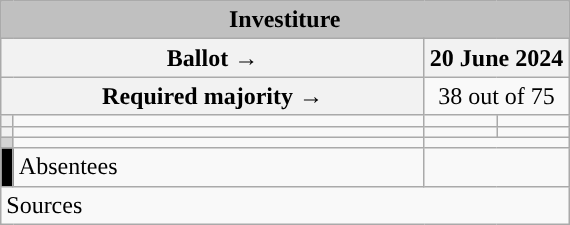<table class="wikitable" style="text-align:center;">
<tr bgcolor="#E9E9E9">
<td colspan="4" align="center" bgcolor="#C0C0C0"><strong>Investiture</strong></td>
</tr>
<tr>
<th colspan="2" width="275px">Ballot →</th>
<th colspan="2">20 June 2024</th>
</tr>
<tr>
<th colspan="2">Required majority →</th>
<td colspan="2">38 out of 75</td>
</tr>
<tr>
<th width="1px" style="background:"></th>
<td align="left"></td>
<td></td>
<td></td>
</tr>
<tr>
<th style="color:inherit;background:"></th>
<td align="left"></td>
<td></td>
<td></td>
</tr>
<tr>
<th style="color:inherit;background:lightgray;"></th>
<td align="left"></td>
<td colspan="2"></td>
</tr>
<tr>
<th style="color:inherit;background:black;"></th>
<td align="left"><span>Absentees</span></td>
<td colspan="2"></td>
</tr>
<tr>
<td align="left" colspan="6">Sources</td>
</tr>
</table>
